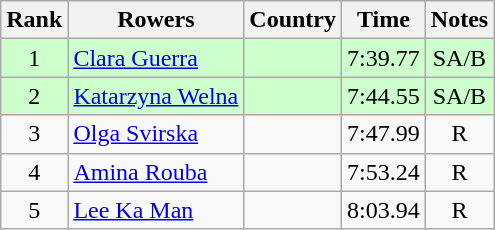<table class="wikitable" style="text-align:center">
<tr>
<th>Rank</th>
<th>Rowers</th>
<th>Country</th>
<th>Time</th>
<th>Notes</th>
</tr>
<tr bgcolor=ccffcc>
<td>1</td>
<td align="left"><a href='#'>Clara Guerra</a></td>
<td align="left"></td>
<td>7:39.77</td>
<td>SA/B</td>
</tr>
<tr bgcolor=ccffcc>
<td>2</td>
<td align="left"><a href='#'>Katarzyna Welna</a></td>
<td align="left"></td>
<td>7:44.55</td>
<td>SA/B</td>
</tr>
<tr>
<td>3</td>
<td align="left"><a href='#'>Olga Svirska</a></td>
<td align="left"></td>
<td>7:47.99</td>
<td>R</td>
</tr>
<tr>
<td>4</td>
<td align="left"><a href='#'>Amina Rouba</a></td>
<td align="left"></td>
<td>7:53.24</td>
<td>R</td>
</tr>
<tr>
<td>5</td>
<td align="left"><a href='#'>Lee Ka Man</a></td>
<td align="left"></td>
<td>8:03.94</td>
<td>R</td>
</tr>
</table>
